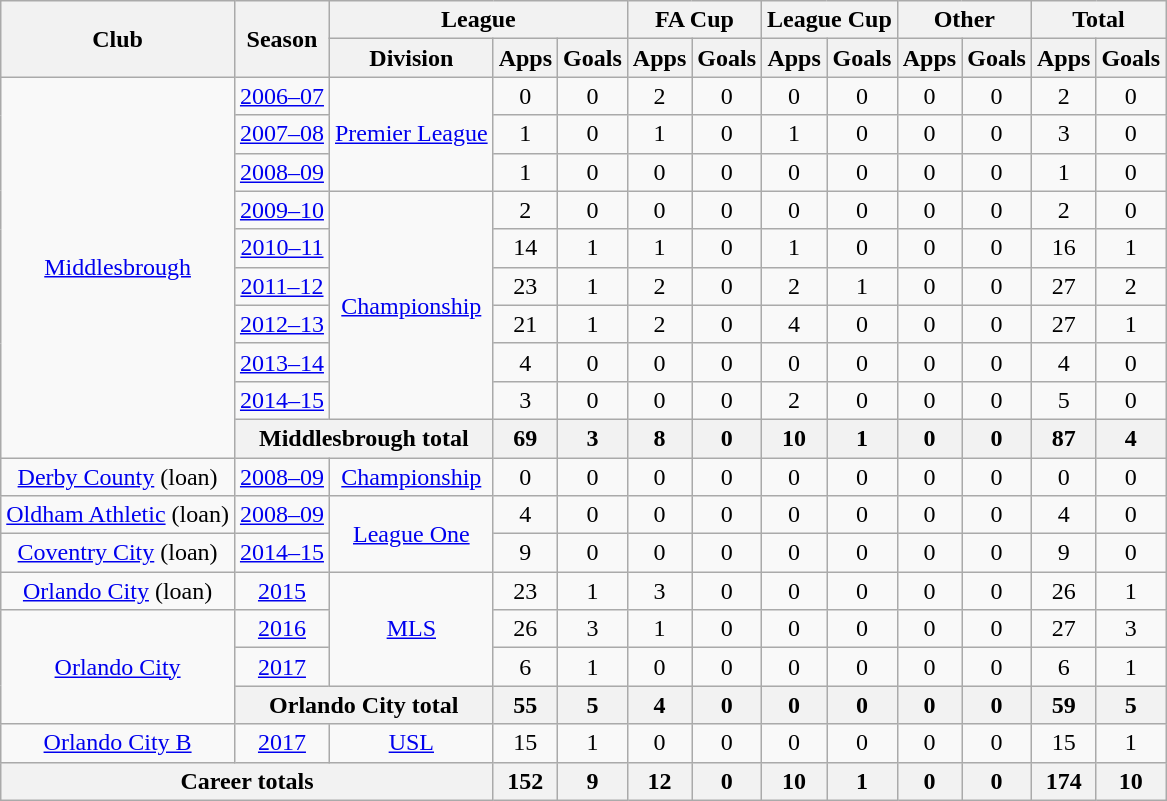<table class="wikitable" style="text-align: center;">
<tr>
<th rowspan="2">Club</th>
<th rowspan="2">Season</th>
<th colspan="3">League</th>
<th colspan="2">FA Cup</th>
<th colspan="2">League Cup</th>
<th colspan="2">Other</th>
<th colspan="2">Total</th>
</tr>
<tr>
<th>Division</th>
<th>Apps</th>
<th>Goals</th>
<th>Apps</th>
<th>Goals</th>
<th>Apps</th>
<th>Goals</th>
<th>Apps</th>
<th>Goals</th>
<th>Apps</th>
<th>Goals</th>
</tr>
<tr>
<td rowspan="10" valign="center"><a href='#'>Middlesbrough</a></td>
<td><a href='#'>2006–07</a></td>
<td rowspan="3"><a href='#'>Premier League</a></td>
<td>0</td>
<td>0</td>
<td>2</td>
<td>0</td>
<td>0</td>
<td>0</td>
<td>0</td>
<td>0</td>
<td>2</td>
<td>0</td>
</tr>
<tr>
<td><a href='#'>2007–08</a></td>
<td>1</td>
<td>0</td>
<td>1</td>
<td>0</td>
<td>1</td>
<td>0</td>
<td>0</td>
<td>0</td>
<td>3</td>
<td>0</td>
</tr>
<tr>
<td><a href='#'>2008–09</a></td>
<td>1</td>
<td>0</td>
<td>0</td>
<td>0</td>
<td>0</td>
<td>0</td>
<td>0</td>
<td>0</td>
<td>1</td>
<td>0</td>
</tr>
<tr>
<td><a href='#'>2009–10</a></td>
<td rowspan="6"><a href='#'>Championship</a></td>
<td>2</td>
<td>0</td>
<td>0</td>
<td>0</td>
<td>0</td>
<td>0</td>
<td>0</td>
<td>0</td>
<td>2</td>
<td>0</td>
</tr>
<tr>
<td><a href='#'>2010–11</a></td>
<td>14</td>
<td>1</td>
<td>1</td>
<td>0</td>
<td>1</td>
<td>0</td>
<td>0</td>
<td>0</td>
<td>16</td>
<td>1</td>
</tr>
<tr>
<td><a href='#'>2011–12</a></td>
<td>23</td>
<td>1</td>
<td>2</td>
<td>0</td>
<td>2</td>
<td>1</td>
<td>0</td>
<td>0</td>
<td>27</td>
<td>2</td>
</tr>
<tr>
<td><a href='#'>2012–13</a></td>
<td>21</td>
<td>1</td>
<td>2</td>
<td>0</td>
<td>4</td>
<td>0</td>
<td>0</td>
<td>0</td>
<td>27</td>
<td>1</td>
</tr>
<tr>
<td><a href='#'>2013–14</a></td>
<td>4</td>
<td>0</td>
<td>0</td>
<td>0</td>
<td>0</td>
<td>0</td>
<td>0</td>
<td>0</td>
<td>4</td>
<td>0</td>
</tr>
<tr>
<td><a href='#'>2014–15</a></td>
<td>3</td>
<td>0</td>
<td>0</td>
<td>0</td>
<td>2</td>
<td>0</td>
<td>0</td>
<td>0</td>
<td>5</td>
<td>0</td>
</tr>
<tr>
<th colspan="2">Middlesbrough total</th>
<th>69</th>
<th>3</th>
<th>8</th>
<th>0</th>
<th>10</th>
<th>1</th>
<th>0</th>
<th>0</th>
<th>87</th>
<th>4</th>
</tr>
<tr>
<td rowspan="1" valign="center"><a href='#'>Derby County</a> (loan)</td>
<td><a href='#'>2008–09</a></td>
<td><a href='#'>Championship</a></td>
<td>0</td>
<td>0</td>
<td>0</td>
<td>0</td>
<td>0</td>
<td>0</td>
<td>0</td>
<td>0</td>
<td>0</td>
<td>0</td>
</tr>
<tr>
<td rowspan="1" valign="center"><a href='#'>Oldham Athletic</a> (loan)</td>
<td><a href='#'>2008–09</a></td>
<td rowspan="2"><a href='#'>League One</a></td>
<td>4</td>
<td>0</td>
<td>0</td>
<td>0</td>
<td>0</td>
<td>0</td>
<td>0</td>
<td>0</td>
<td>4</td>
<td>0</td>
</tr>
<tr>
<td rowspan="1" valign="center"><a href='#'>Coventry City</a> (loan)</td>
<td><a href='#'>2014–15</a></td>
<td>9</td>
<td>0</td>
<td>0</td>
<td>0</td>
<td>0</td>
<td>0</td>
<td>0</td>
<td>0</td>
<td>9</td>
<td>0</td>
</tr>
<tr>
<td rowspan="1" valign="center"><a href='#'>Orlando City</a> (loan)</td>
<td><a href='#'>2015</a></td>
<td rowspan="3"><a href='#'>MLS</a></td>
<td>23</td>
<td>1</td>
<td>3</td>
<td>0</td>
<td>0</td>
<td>0</td>
<td>0</td>
<td>0</td>
<td>26</td>
<td>1</td>
</tr>
<tr>
<td rowspan="3"><a href='#'>Orlando City</a></td>
<td><a href='#'>2016</a></td>
<td>26</td>
<td>3</td>
<td>1</td>
<td>0</td>
<td>0</td>
<td>0</td>
<td>0</td>
<td>0</td>
<td>27</td>
<td>3</td>
</tr>
<tr>
<td><a href='#'>2017</a></td>
<td>6</td>
<td>1</td>
<td>0</td>
<td>0</td>
<td>0</td>
<td>0</td>
<td>0</td>
<td>0</td>
<td>6</td>
<td>1</td>
</tr>
<tr>
<th colspan="2">Orlando City total</th>
<th>55</th>
<th>5</th>
<th>4</th>
<th>0</th>
<th>0</th>
<th>0</th>
<th>0</th>
<th>0</th>
<th>59</th>
<th>5</th>
</tr>
<tr>
<td><a href='#'>Orlando City B</a></td>
<td><a href='#'>2017</a></td>
<td><a href='#'>USL</a></td>
<td>15</td>
<td>1</td>
<td>0</td>
<td>0</td>
<td>0</td>
<td>0</td>
<td>0</td>
<td>0</td>
<td>15</td>
<td>1</td>
</tr>
<tr>
<th colspan="3">Career totals</th>
<th>152</th>
<th>9</th>
<th>12</th>
<th>0</th>
<th>10</th>
<th>1</th>
<th>0</th>
<th>0</th>
<th>174</th>
<th>10</th>
</tr>
</table>
